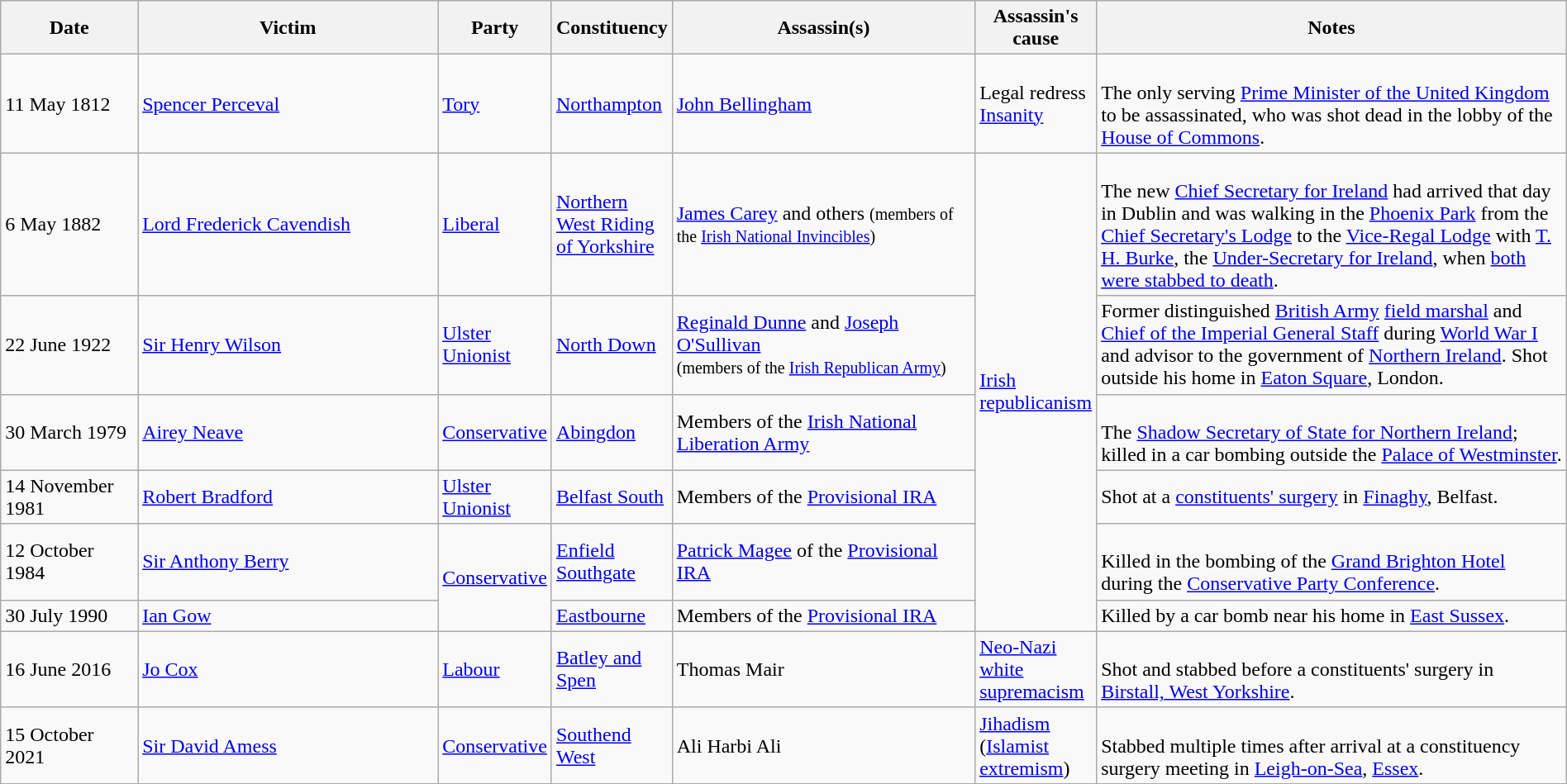<table class="wikitable sortable" style="width:100%">
<tr>
<th style="width:10%">Date</th>
<th style="width:25%">Victim</th>
<th>Party</th>
<th>Constituency</th>
<th style="width:25%">Assassin(s)</th>
<th>Assassin's cause</th>
<th style="width:40%">Notes</th>
</tr>
<tr>
<td>11 May 1812</td>
<td><a href='#'>Spencer Perceval</a></td>
<td><a href='#'>Tory</a></td>
<td><a href='#'>Northampton</a></td>
<td><a href='#'>John Bellingham</a></td>
<td>Legal redress<br><a href='#'>Insanity</a></td>
<td><br>The only serving <a href='#'>Prime Minister of the United Kingdom</a> to be assassinated, who was shot dead in the lobby of the <a href='#'>House of Commons</a>.</td>
</tr>
<tr>
<td>6 May 1882</td>
<td><a href='#'>Lord Frederick Cavendish</a></td>
<td><a href='#'>Liberal</a></td>
<td><a href='#'>Northern West Riding of Yorkshire</a></td>
<td><a href='#'>James Carey</a> and others <small>(members of the <a href='#'>Irish National Invincibles</a>)</small></td>
<td rowspan="6"><a href='#'>Irish republicanism</a></td>
<td><br>The new <a href='#'>Chief Secretary for Ireland</a> had arrived that day in Dublin and was walking in the <a href='#'>Phoenix Park</a> from the <a href='#'>Chief Secretary's Lodge</a> to the <a href='#'>Vice-Regal Lodge</a> with <a href='#'>T. H. Burke</a>, the <a href='#'>Under-Secretary for Ireland</a>, when <a href='#'>both were stabbed to death</a>.</td>
</tr>
<tr>
<td>22 June 1922</td>
<td><a href='#'>Sir Henry Wilson</a></td>
<td><a href='#'>Ulster Unionist</a></td>
<td><a href='#'>North Down</a></td>
<td><a href='#'>Reginald Dunne</a> and <a href='#'>Joseph O'Sullivan</a><br><small>(members of the <a href='#'>Irish Republican Army</a>)</small></td>
<td>Former distinguished <a href='#'>British Army</a> <a href='#'>field marshal</a> and <a href='#'>Chief of the Imperial General Staff</a> during <a href='#'>World War I</a> and advisor to the government of <a href='#'>Northern Ireland</a>. Shot outside his home in <a href='#'>Eaton Square</a>, London.</td>
</tr>
<tr>
<td>30 March 1979</td>
<td><a href='#'>Airey Neave</a></td>
<td><a href='#'>Conservative</a></td>
<td><a href='#'>Abingdon</a></td>
<td>Members of the <a href='#'>Irish National Liberation Army</a></td>
<td><br>The <a href='#'>Shadow Secretary of State for Northern Ireland</a>; killed in a car bombing outside the <a href='#'>Palace of Westminster</a>.</td>
</tr>
<tr>
<td>14 November 1981</td>
<td><a href='#'>Robert Bradford</a></td>
<td><a href='#'>Ulster Unionist</a></td>
<td><a href='#'>Belfast South</a></td>
<td>Members of the <a href='#'>Provisional IRA</a></td>
<td>Shot at a <a href='#'>constituents' surgery</a> in <a href='#'>Finaghy</a>, Belfast.</td>
</tr>
<tr>
<td>12 October 1984</td>
<td><a href='#'>Sir Anthony Berry</a></td>
<td rowspan="2"><a href='#'>Conservative</a></td>
<td><a href='#'>Enfield Southgate</a></td>
<td><a href='#'>Patrick Magee</a> of the <a href='#'>Provisional IRA</a></td>
<td><br>Killed in the bombing of the <a href='#'>Grand Brighton Hotel</a> during the <a href='#'>Conservative Party Conference</a>.</td>
</tr>
<tr>
<td>30 July 1990</td>
<td><a href='#'>Ian Gow</a></td>
<td><a href='#'>Eastbourne</a></td>
<td>Members of the <a href='#'>Provisional IRA</a></td>
<td>Killed by a car bomb near his home in <a href='#'>East Sussex</a>.</td>
</tr>
<tr>
<td>16 June 2016</td>
<td><a href='#'>Jo Cox</a></td>
<td><a href='#'>Labour</a></td>
<td><a href='#'>Batley and Spen</a></td>
<td>Thomas Mair</td>
<td><a href='#'>Neo-Nazi</a> <a href='#'>white supremacism</a></td>
<td><br>Shot and stabbed before a constituents' surgery in <a href='#'>Birstall, West Yorkshire</a>.</td>
</tr>
<tr>
<td>15 October 2021</td>
<td><a href='#'>Sir David Amess</a></td>
<td><a href='#'>Conservative</a></td>
<td><a href='#'>Southend West</a></td>
<td>Ali Harbi Ali</td>
<td><a href='#'>Jihadism</a> (<a href='#'>Islamist extremism</a>)</td>
<td><br>Stabbed multiple times after arrival at a constituency surgery meeting in <a href='#'>Leigh-on-Sea</a>, <a href='#'>Essex</a>.</td>
</tr>
</table>
